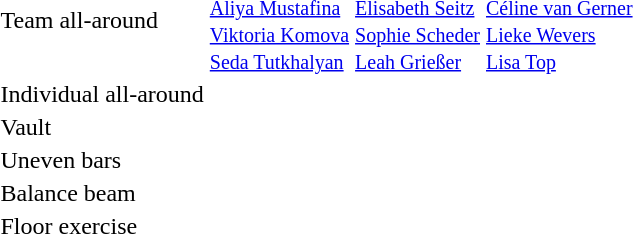<table>
<tr>
<td>Team all-around<br></td>
<td><br><small><a href='#'>Aliya Mustafina</a><br><a href='#'>Viktoria Komova</a><br><a href='#'>Seda Tutkhalyan</a></small></td>
<td><br><small><a href='#'>Elisabeth Seitz</a><br><a href='#'>Sophie Scheder</a><br><a href='#'>Leah Grießer</a></small></td>
<td><br><small><a href='#'>Céline van Gerner</a><br><a href='#'>Lieke Wevers</a><br><a href='#'>Lisa Top</a></small></td>
</tr>
<tr>
<td>Individual all-around<br></td>
<td></td>
<td></td>
<td></td>
</tr>
<tr>
<td>Vault<br></td>
<td></td>
<td></td>
<td></td>
</tr>
<tr>
<td>Uneven bars<br></td>
<td></td>
<td></td>
<td></td>
</tr>
<tr>
<td>Balance beam<br></td>
<td></td>
<td></td>
<td></td>
</tr>
<tr>
<td>Floor exercise<br></td>
<td></td>
<td></td>
<td></td>
</tr>
</table>
